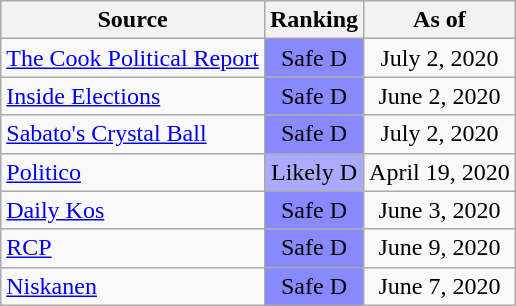<table class="wikitable" style="text-align:center">
<tr>
<th>Source</th>
<th>Ranking</th>
<th>As of</th>
</tr>
<tr>
<td align=left><a href='#'>The Cook Political Report</a></td>
<td style="background:#88f" data-sort-value=-4>Safe D</td>
<td>July 2, 2020</td>
</tr>
<tr>
<td align=left><a href='#'>Inside Elections</a></td>
<td style="background:#88f" data-sort-value=-4>Safe D</td>
<td>June 2, 2020</td>
</tr>
<tr>
<td align=left><a href='#'>Sabato's Crystal Ball</a></td>
<td style="background:#88f" data-sort-value=-4>Safe D</td>
<td>July 2, 2020</td>
</tr>
<tr>
<td align="left"><a href='#'>Politico</a></td>
<td style="background:#aaf" data-sort-value=-3>Likely D</td>
<td>April 19, 2020</td>
</tr>
<tr>
<td align="left"><a href='#'>Daily Kos</a></td>
<td style="background:#88f" data-sort-value=-4>Safe D</td>
<td>June 3, 2020</td>
</tr>
<tr>
<td align="left"><a href='#'>RCP</a></td>
<td style="background:#88f" data-sort-value=-4>Safe D</td>
<td>June 9, 2020</td>
</tr>
<tr>
<td align="left"><a href='#'>Niskanen</a></td>
<td style="background:#88f" data-sort-value=-4>Safe D</td>
<td>June 7, 2020</td>
</tr>
</table>
